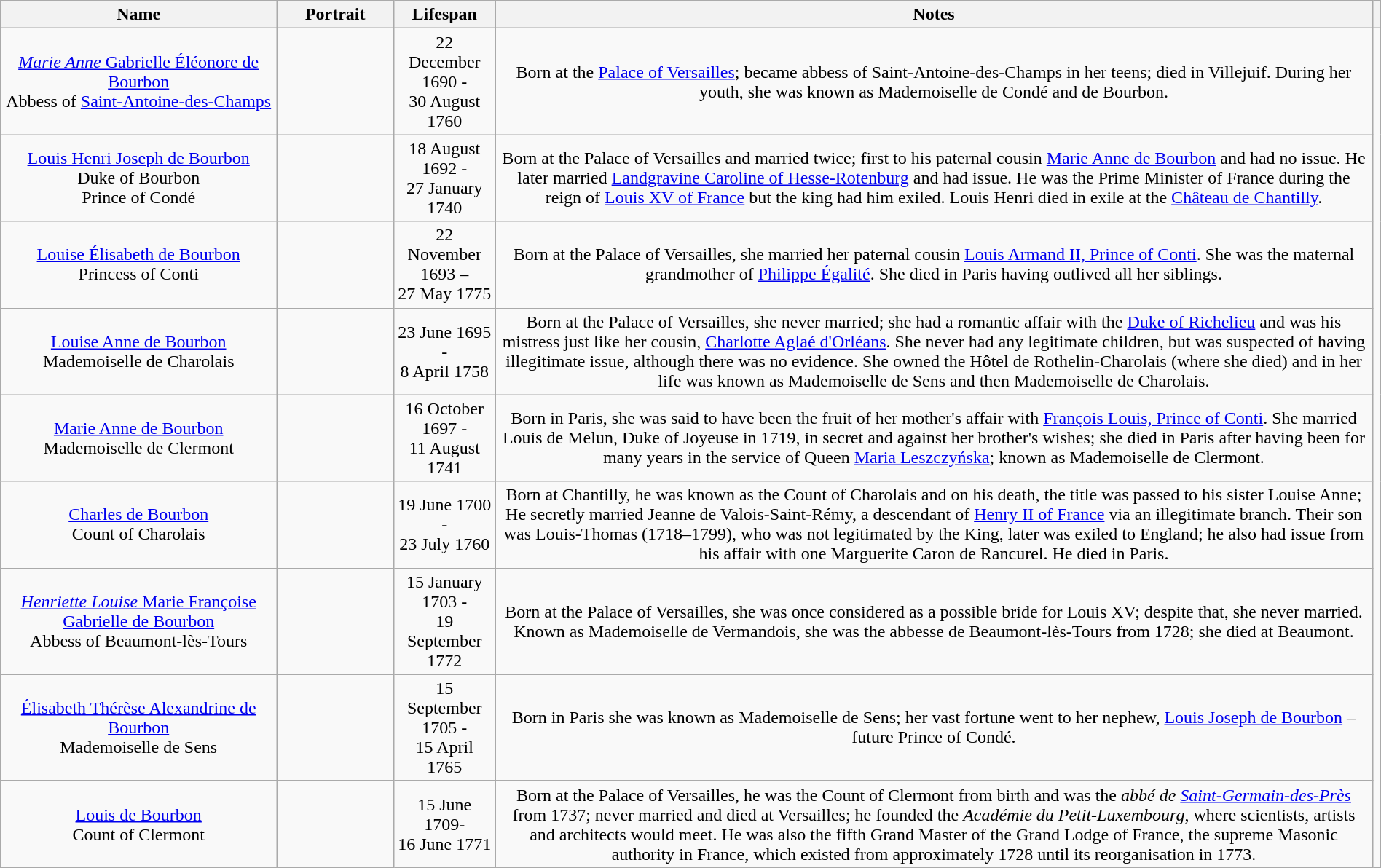<table style="text-align:center; width:100%" class="wikitable">
<tr>
<th width=20%>Name</th>
<th width=100px>Portrait</th>
<th>Lifespan</th>
<th>Notes</th>
<th></th>
</tr>
<tr>
<td><a href='#'><em>Marie Anne</em> Gabrielle Éléonore de Bourbon</a><br>Abbess of <a href='#'>Saint-Antoine-des-Champs</a></td>
<td></td>
<td>22 December 1690 -<br> 30 August 1760</td>
<td>Born at the <a href='#'>Palace of Versailles</a>; became abbess of Saint-Antoine-des-Champs in her teens; died in Villejuif. During her youth, she was known as Mademoiselle de Condé and de Bourbon.</td>
</tr>
<tr>
<td><a href='#'>Louis Henri Joseph de Bourbon</a><br>Duke of Bourbon<br>Prince of Condé</td>
<td></td>
<td>18 August 1692 -<br>27 January 1740</td>
<td>Born at the Palace of Versailles and married twice; first to his paternal cousin <a href='#'>Marie Anne de Bourbon</a> and had no issue. He later married <a href='#'>Landgravine Caroline of Hesse-Rotenburg</a> and had issue. He was the Prime Minister of France during the reign of <a href='#'>Louis XV of France</a> but the king had him exiled. Louis Henri died in exile at the <a href='#'>Château de Chantilly</a>.</td>
</tr>
<tr>
<td><a href='#'>Louise Élisabeth de Bourbon</a><br>Princess of Conti</td>
<td></td>
<td>22 November 1693 –<br> 27 May 1775</td>
<td>Born at the Palace of Versailles, she married her paternal cousin <a href='#'>Louis Armand II, Prince of Conti</a>. She was the maternal grandmother of <a href='#'>Philippe Égalité</a>. She died in Paris having outlived all her siblings.</td>
</tr>
<tr>
<td><a href='#'>Louise Anne de Bourbon</a><br>Mademoiselle de Charolais</td>
<td></td>
<td>23 June 1695 -<br> 8 April 1758</td>
<td>Born at the Palace of Versailles, she never married; she had a romantic affair with the <a href='#'>Duke of Richelieu</a> and was his mistress just like her cousin, <a href='#'>Charlotte Aglaé d'Orléans</a>. She never had any legitimate children, but was suspected of having illegitimate issue, although there was no evidence. She owned the Hôtel de Rothelin-Charolais (where she died) and in her life was known as Mademoiselle de Sens and then Mademoiselle de Charolais.</td>
</tr>
<tr>
<td><a href='#'>Marie Anne de Bourbon</a><br>Mademoiselle de Clermont</td>
<td></td>
<td>16 October 1697 -<br> 11 August 1741</td>
<td>Born in Paris, she was said to have been the fruit of her mother's affair with <a href='#'>François Louis, Prince of Conti</a>. She married Louis de Melun, Duke of Joyeuse in 1719, in secret and against her brother's wishes; she died in Paris after having been for many years in the service of Queen <a href='#'>Maria Leszczyńska</a>; known as Mademoiselle de Clermont.</td>
</tr>
<tr>
<td><a href='#'>Charles de Bourbon</a><br>Count of Charolais</td>
<td></td>
<td>19 June 1700 -<br> 23 July 1760</td>
<td>Born at Chantilly, he was known as the Count of Charolais and on his death, the title was passed to his sister Louise Anne; He secretly married Jeanne de Valois-Saint-Rémy, a descendant of <a href='#'>Henry II of France</a> via an illegitimate branch. Their son was Louis-Thomas (1718–1799), who was not legitimated by the King, later was exiled to England; he also had issue from his affair with one Marguerite Caron de Rancurel. He died in Paris.</td>
</tr>
<tr>
<td><a href='#'><em>Henriette Louise</em> Marie Françoise Gabrielle de Bourbon</a><br>Abbess of Beaumont-lès-Tours</td>
<td></td>
<td>15 January 1703 -<br> 19 September 1772</td>
<td>Born at the Palace of Versailles, she was once considered as a possible bride for Louis XV; despite that, she never married. Known as Mademoiselle de Vermandois, she was the abbesse de Beaumont-lès-Tours from 1728; she died at Beaumont.</td>
</tr>
<tr>
<td><a href='#'>Élisabeth Thérèse Alexandrine de Bourbon</a><br>Mademoiselle de Sens</td>
<td></td>
<td>15 September 1705 -<br> 15 April 1765</td>
<td>Born in Paris she was known as Mademoiselle de Sens; her vast fortune went to her nephew, <a href='#'>Louis Joseph de Bourbon</a> – future Prince of Condé.</td>
</tr>
<tr>
<td><a href='#'>Louis de Bourbon</a><br>Count of Clermont</td>
<td></td>
<td>15 June 1709-<br>16 June 1771</td>
<td>Born at the Palace of Versailles, he was the Count of Clermont from birth and was the <em>abbé de <a href='#'>Saint-Germain-des-Près</a></em> from 1737; never married and died at Versailles; he founded the <em>Académie du Petit-Luxembourg</em>, where scientists, artists and architects would meet. He was also the fifth Grand Master of the Grand Lodge of France, the supreme Masonic authority in France, which existed from approximately 1728 until its reorganisation in 1773.</td>
</tr>
</table>
